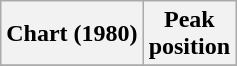<table class="wikitable sortable plainrowheaders">
<tr>
<th>Chart (1980)</th>
<th>Peak<br>position</th>
</tr>
<tr>
</tr>
</table>
